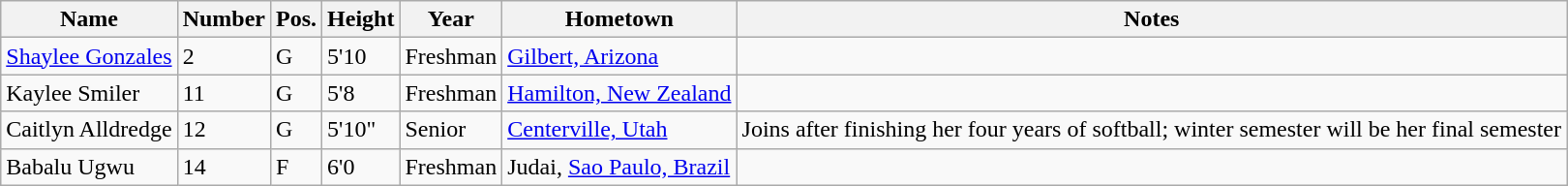<table class="wikitable sortable" border="1">
<tr>
<th>Name</th>
<th>Number</th>
<th>Pos.</th>
<th>Height</th>
<th>Year</th>
<th>Hometown</th>
<th class="unsortable">Notes</th>
</tr>
<tr>
<td><a href='#'>Shaylee Gonzales</a></td>
<td>2</td>
<td>G</td>
<td>5'10</td>
<td>Freshman</td>
<td><a href='#'>Gilbert, Arizona</a></td>
<td></td>
</tr>
<tr>
<td>Kaylee Smiler</td>
<td>11</td>
<td>G</td>
<td>5'8</td>
<td>Freshman</td>
<td><a href='#'>Hamilton, New Zealand</a></td>
<td></td>
</tr>
<tr>
<td>Caitlyn Alldredge</td>
<td>12</td>
<td>G</td>
<td>5'10"</td>
<td>Senior</td>
<td><a href='#'>Centerville, Utah</a></td>
<td>Joins after finishing her four years of softball; winter semester will be her final semester</td>
</tr>
<tr>
<td>Babalu Ugwu</td>
<td>14</td>
<td>F</td>
<td>6'0</td>
<td>Freshman</td>
<td>Judai, <a href='#'>Sao Paulo, Brazil</a></td>
<td></td>
</tr>
</table>
